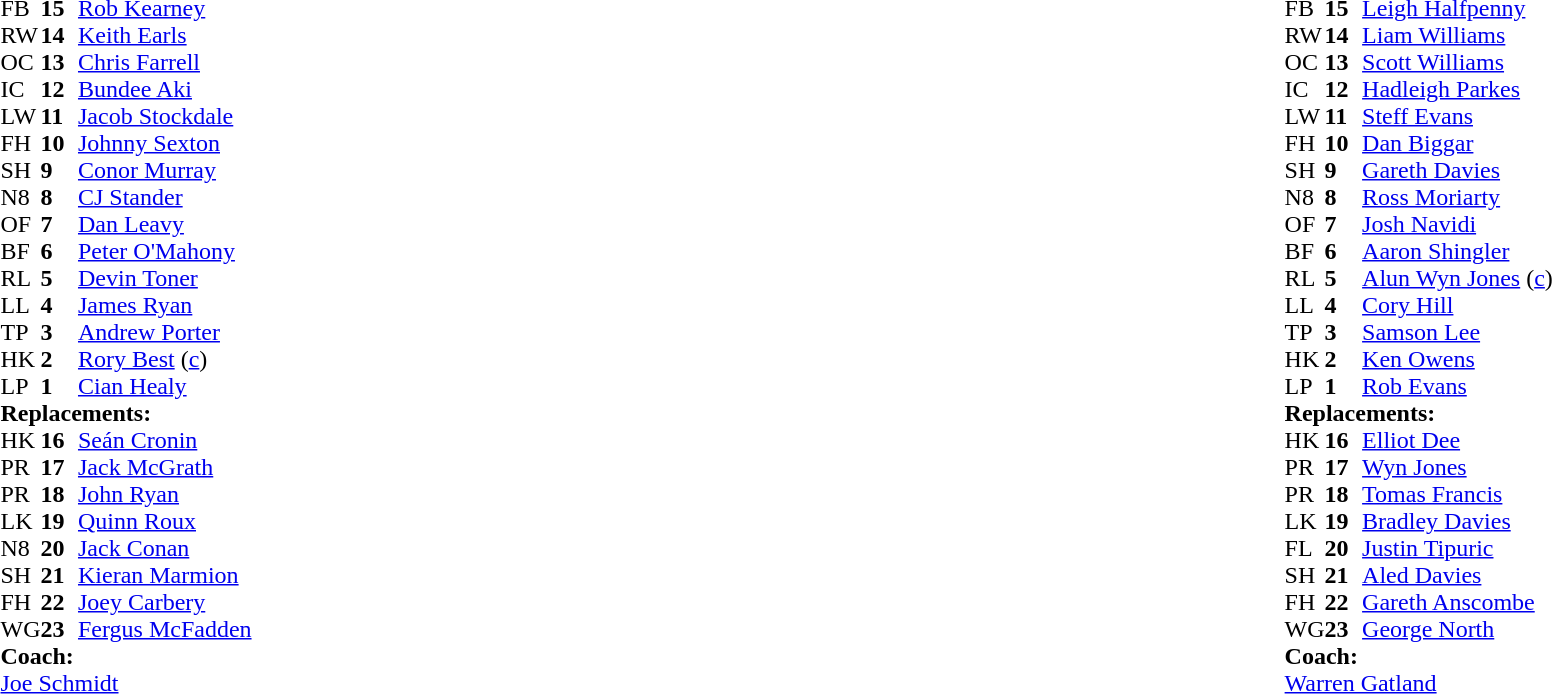<table style="width:100%">
<tr>
<td style="vertical-align:top; width:50%"><br><table cellspacing="0" cellpadding="0">
<tr>
<th width="25"></th>
<th width="25"></th>
</tr>
<tr>
<td>FB</td>
<td><strong>15</strong></td>
<td><a href='#'>Rob Kearney</a></td>
</tr>
<tr>
<td>RW</td>
<td><strong>14</strong></td>
<td><a href='#'>Keith Earls</a></td>
<td></td>
<td></td>
</tr>
<tr>
<td>OC</td>
<td><strong>13</strong></td>
<td><a href='#'>Chris Farrell</a></td>
</tr>
<tr>
<td>IC</td>
<td><strong>12</strong></td>
<td><a href='#'>Bundee Aki</a></td>
</tr>
<tr>
<td>LW</td>
<td><strong>11</strong></td>
<td><a href='#'>Jacob Stockdale</a></td>
</tr>
<tr>
<td>FH</td>
<td><strong>10</strong></td>
<td><a href='#'>Johnny Sexton</a></td>
<td></td>
<td></td>
</tr>
<tr>
<td>SH</td>
<td><strong>9</strong></td>
<td><a href='#'>Conor Murray</a></td>
</tr>
<tr>
<td>N8</td>
<td><strong>8</strong></td>
<td><a href='#'>CJ Stander</a></td>
</tr>
<tr>
<td>OF</td>
<td><strong>7</strong></td>
<td><a href='#'>Dan Leavy</a></td>
</tr>
<tr>
<td>BF</td>
<td><strong>6</strong></td>
<td><a href='#'>Peter O'Mahony</a></td>
<td></td>
<td></td>
</tr>
<tr>
<td>RL</td>
<td><strong>5</strong></td>
<td><a href='#'>Devin Toner</a></td>
<td></td>
<td></td>
</tr>
<tr>
<td>LL</td>
<td><strong>4</strong></td>
<td><a href='#'>James Ryan</a></td>
</tr>
<tr>
<td>TP</td>
<td><strong>3</strong></td>
<td><a href='#'>Andrew Porter</a></td>
<td></td>
<td></td>
</tr>
<tr>
<td>HK</td>
<td><strong>2</strong></td>
<td><a href='#'>Rory Best</a> (<a href='#'>c</a>)</td>
<td></td>
<td></td>
</tr>
<tr>
<td>LP</td>
<td><strong>1</strong></td>
<td><a href='#'>Cian Healy</a></td>
<td></td>
<td></td>
</tr>
<tr>
<td colspan=3><strong>Replacements:</strong></td>
</tr>
<tr>
<td>HK</td>
<td><strong>16</strong></td>
<td><a href='#'>Seán Cronin</a></td>
<td></td>
<td></td>
</tr>
<tr>
<td>PR</td>
<td><strong>17</strong></td>
<td><a href='#'>Jack McGrath</a></td>
<td></td>
<td></td>
</tr>
<tr>
<td>PR</td>
<td><strong>18</strong></td>
<td><a href='#'>John Ryan</a></td>
<td></td>
<td></td>
</tr>
<tr>
<td>LK</td>
<td><strong>19</strong></td>
<td><a href='#'>Quinn Roux</a></td>
<td></td>
<td></td>
</tr>
<tr>
<td>N8</td>
<td><strong>20</strong></td>
<td><a href='#'>Jack Conan</a></td>
<td></td>
<td></td>
</tr>
<tr>
<td>SH</td>
<td><strong>21</strong></td>
<td><a href='#'>Kieran Marmion</a></td>
</tr>
<tr>
<td>FH</td>
<td><strong>22</strong></td>
<td><a href='#'>Joey Carbery</a></td>
<td></td>
<td></td>
</tr>
<tr>
<td>WG</td>
<td><strong>23</strong></td>
<td><a href='#'>Fergus McFadden</a></td>
<td></td>
<td></td>
</tr>
<tr>
<td colspan=3><strong>Coach:</strong></td>
</tr>
<tr>
<td colspan="4"><a href='#'>Joe Schmidt</a></td>
</tr>
</table>
</td>
<td style="vertical-align:top"></td>
<td style="vertical-align:top; width:50%"><br><table cellspacing="0" cellpadding="0" style="margin:auto">
<tr>
<th width="25"></th>
<th width="25"></th>
</tr>
<tr>
<td>FB</td>
<td><strong>15</strong></td>
<td><a href='#'>Leigh Halfpenny</a></td>
</tr>
<tr>
<td>RW</td>
<td><strong>14</strong></td>
<td><a href='#'>Liam Williams</a></td>
<td></td>
<td></td>
</tr>
<tr>
<td>OC</td>
<td><strong>13</strong></td>
<td><a href='#'>Scott Williams</a></td>
</tr>
<tr>
<td>IC</td>
<td><strong>12</strong></td>
<td><a href='#'>Hadleigh Parkes</a></td>
</tr>
<tr>
<td>LW</td>
<td><strong>11</strong></td>
<td><a href='#'>Steff Evans</a></td>
</tr>
<tr>
<td>FH</td>
<td><strong>10</strong></td>
<td><a href='#'>Dan Biggar</a></td>
<td></td>
<td></td>
</tr>
<tr>
<td>SH</td>
<td><strong>9</strong></td>
<td><a href='#'>Gareth Davies</a></td>
</tr>
<tr>
<td>N8</td>
<td><strong>8</strong></td>
<td><a href='#'>Ross Moriarty</a></td>
<td></td>
<td></td>
</tr>
<tr>
<td>OF</td>
<td><strong>7</strong></td>
<td><a href='#'>Josh Navidi</a></td>
</tr>
<tr>
<td>BF</td>
<td><strong>6</strong></td>
<td><a href='#'>Aaron Shingler</a></td>
</tr>
<tr>
<td>RL</td>
<td><strong>5</strong></td>
<td><a href='#'>Alun Wyn Jones</a> (<a href='#'>c</a>)</td>
</tr>
<tr>
<td>LL</td>
<td><strong>4</strong></td>
<td><a href='#'>Cory Hill</a></td>
<td></td>
<td></td>
</tr>
<tr>
<td>TP</td>
<td><strong>3</strong></td>
<td><a href='#'>Samson Lee</a></td>
<td></td>
<td></td>
</tr>
<tr>
<td>HK</td>
<td><strong>2</strong></td>
<td><a href='#'>Ken Owens</a></td>
<td></td>
<td></td>
</tr>
<tr>
<td>LP</td>
<td><strong>1</strong></td>
<td><a href='#'>Rob Evans</a></td>
<td></td>
<td></td>
<td></td>
</tr>
<tr>
<td colspan=3><strong>Replacements:</strong></td>
</tr>
<tr>
<td>HK</td>
<td><strong>16</strong></td>
<td><a href='#'>Elliot Dee</a></td>
<td></td>
<td></td>
</tr>
<tr>
<td>PR</td>
<td><strong>17</strong></td>
<td><a href='#'>Wyn Jones</a></td>
<td></td>
<td></td>
<td></td>
</tr>
<tr>
<td>PR</td>
<td><strong>18</strong></td>
<td><a href='#'>Tomas Francis</a></td>
<td></td>
<td></td>
</tr>
<tr>
<td>LK</td>
<td><strong>19</strong></td>
<td><a href='#'>Bradley Davies</a></td>
<td></td>
<td></td>
</tr>
<tr>
<td>FL</td>
<td><strong>20</strong></td>
<td><a href='#'>Justin Tipuric</a></td>
<td></td>
<td></td>
</tr>
<tr>
<td>SH</td>
<td><strong>21</strong></td>
<td><a href='#'>Aled Davies</a></td>
</tr>
<tr>
<td>FH</td>
<td><strong>22</strong></td>
<td><a href='#'>Gareth Anscombe</a></td>
<td></td>
<td></td>
</tr>
<tr>
<td>WG</td>
<td><strong>23</strong></td>
<td><a href='#'>George North</a></td>
<td></td>
<td></td>
</tr>
<tr>
<td colspan=3><strong>Coach:</strong></td>
</tr>
<tr>
<td colspan="4"><a href='#'>Warren Gatland</a></td>
</tr>
</table>
</td>
</tr>
</table>
